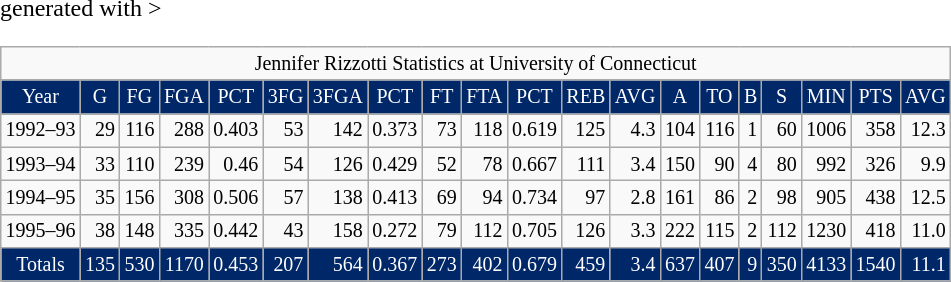<table class="wikitable" <hiddentext>generated with >
<tr style="font-size:10pt" align="center" valign="bottom">
<td colspan="20" height="14">Jennifer Rizzotti Statistics at University of Connecticut</td>
</tr>
<tr style="background-color:#002868;font-size:10pt;color:white" align="center" valign="bottom">
<td height="15">Year</td>
<td>G</td>
<td>FG</td>
<td>FGA</td>
<td>PCT</td>
<td>3FG</td>
<td>3FGA</td>
<td>PCT</td>
<td>FT</td>
<td>FTA</td>
<td>PCT</td>
<td>REB</td>
<td>AVG</td>
<td>A</td>
<td>TO</td>
<td>B</td>
<td>S</td>
<td>MIN</td>
<td>PTS</td>
<td>AVG</td>
</tr>
<tr style="font-size:10pt">
<td height="14"  valign="bottom">1992–93</td>
<td align="right" valign="bottom">29</td>
<td align="right" valign="bottom">116</td>
<td align="right" valign="bottom">288</td>
<td align="right" valign="bottom">0.403</td>
<td align="right" valign="bottom">53</td>
<td align="right" valign="bottom">142</td>
<td align="right" valign="bottom">0.373</td>
<td align="right" valign="bottom">73</td>
<td align="right" valign="bottom">118</td>
<td align="right" valign="bottom">0.619</td>
<td align="right" valign="bottom">125</td>
<td align="right" valign="bottom">4.3</td>
<td align="right" valign="bottom">104</td>
<td align="right" valign="bottom">116</td>
<td align="right" valign="bottom">1</td>
<td align="right" valign="bottom">60</td>
<td align="right" valign="bottom">1006</td>
<td align="right" valign="bottom">358</td>
<td align="right" valign="bottom">12.3</td>
</tr>
<tr style="font-size:10pt">
<td height="14"  valign="bottom">1993–94</td>
<td align="right" valign="bottom">33</td>
<td align="right" valign="bottom">110</td>
<td align="right" valign="bottom">239</td>
<td align="right" valign="bottom">0.46</td>
<td align="right" valign="bottom">54</td>
<td align="right" valign="bottom">126</td>
<td align="right" valign="bottom">0.429</td>
<td align="right" valign="bottom">52</td>
<td align="right" valign="bottom">78</td>
<td align="right" valign="bottom">0.667</td>
<td align="right" valign="bottom">111</td>
<td align="right" valign="bottom">3.4</td>
<td align="right" valign="bottom">150</td>
<td align="right" valign="bottom">90</td>
<td align="right" valign="bottom">4</td>
<td align="right" valign="bottom">80</td>
<td align="right" valign="bottom">992</td>
<td align="right" valign="bottom">326</td>
<td align="right" valign="bottom">9.9</td>
</tr>
<tr style="font-size:10pt">
<td height="14"  valign="bottom">1994–95</td>
<td align="right" valign="bottom">35</td>
<td align="right" valign="bottom">156</td>
<td align="right" valign="bottom">308</td>
<td align="right" valign="bottom">0.506</td>
<td align="right" valign="bottom">57</td>
<td align="right" valign="bottom">138</td>
<td align="right" valign="bottom">0.413</td>
<td align="right" valign="bottom">69</td>
<td align="right" valign="bottom">94</td>
<td align="right" valign="bottom">0.734</td>
<td align="right" valign="bottom">97</td>
<td align="right" valign="bottom">2.8</td>
<td align="right" valign="bottom">161</td>
<td align="right" valign="bottom">86</td>
<td align="right" valign="bottom">2</td>
<td align="right" valign="bottom">98</td>
<td align="right" valign="bottom">905</td>
<td align="right" valign="bottom">438</td>
<td align="right" valign="bottom">12.5</td>
</tr>
<tr style="font-size:10pt">
<td height="14"  valign="bottom">1995–96</td>
<td align="right" valign="bottom">38</td>
<td align="right" valign="bottom">148</td>
<td align="right" valign="bottom">335</td>
<td align="right" valign="bottom">0.442</td>
<td align="right" valign="bottom">43</td>
<td align="right" valign="bottom">158</td>
<td align="right" valign="bottom">0.272</td>
<td align="right" valign="bottom">79</td>
<td align="right" valign="bottom">112</td>
<td align="right" valign="bottom">0.705</td>
<td align="right" valign="bottom">126</td>
<td align="right" valign="bottom">3.3</td>
<td align="right" valign="bottom">222</td>
<td align="right" valign="bottom">115</td>
<td align="right" valign="bottom">2</td>
<td align="right" valign="bottom">112</td>
<td align="right" valign="bottom">1230</td>
<td align="right" valign="bottom">418</td>
<td align="right" valign="bottom">11.0</td>
</tr>
<tr style="background-color:#002868;font-size:10pt;color:white">
<td height="15" align="center" valign="bottom">Totals</td>
<td align="right" valign="bottom">135</td>
<td align="right" valign="bottom">530</td>
<td align="right" valign="bottom">1170</td>
<td align="right" valign="bottom">0.453</td>
<td align="right" valign="bottom">207</td>
<td align="right" valign="bottom">564</td>
<td align="right" valign="bottom">0.367</td>
<td align="right" valign="bottom">273</td>
<td align="right" valign="bottom">402</td>
<td align="right" valign="bottom">0.679</td>
<td align="right" valign="bottom">459</td>
<td align="right" valign="bottom">3.4</td>
<td align="right" valign="bottom">637</td>
<td align="right" valign="bottom">407</td>
<td align="right" valign="bottom">9</td>
<td align="right" valign="bottom">350</td>
<td align="right" valign="bottom">4133</td>
<td align="right" valign="bottom">1540</td>
<td align="right" valign="bottom">11.1</td>
</tr>
</table>
